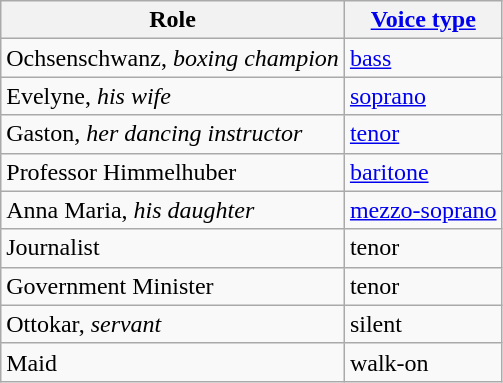<table class="wikitable">
<tr>
<th>Role</th>
<th><a href='#'>Voice type</a></th>
</tr>
<tr>
<td>Ochsenschwanz, <em>boxing champion</em></td>
<td><a href='#'>bass</a></td>
</tr>
<tr>
<td>Evelyne, <em>his wife</em></td>
<td><a href='#'>soprano</a></td>
</tr>
<tr>
<td>Gaston, <em>her dancing instructor</em></td>
<td><a href='#'>tenor</a></td>
</tr>
<tr>
<td>Professor Himmelhuber</td>
<td><a href='#'>baritone</a></td>
</tr>
<tr>
<td>Anna Maria, <em>his daughter</em></td>
<td><a href='#'>mezzo-soprano</a></td>
</tr>
<tr>
<td>Journalist</td>
<td>tenor</td>
</tr>
<tr>
<td>Government Minister</td>
<td>tenor</td>
</tr>
<tr>
<td>Ottokar, <em>servant</em></td>
<td>silent</td>
</tr>
<tr>
<td>Maid</td>
<td>walk-on</td>
</tr>
</table>
